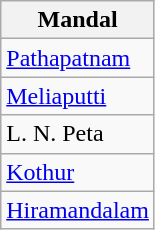<table class="wikitable sortable static-row-numbers static-row-header-hash">
<tr>
<th>Mandal</th>
</tr>
<tr>
<td><a href='#'>Pathapatnam</a></td>
</tr>
<tr>
<td><a href='#'>Meliaputti</a></td>
</tr>
<tr>
<td>L. N. Peta</td>
</tr>
<tr>
<td><a href='#'>Kothur</a></td>
</tr>
<tr>
<td><a href='#'>Hiramandalam</a></td>
</tr>
</table>
